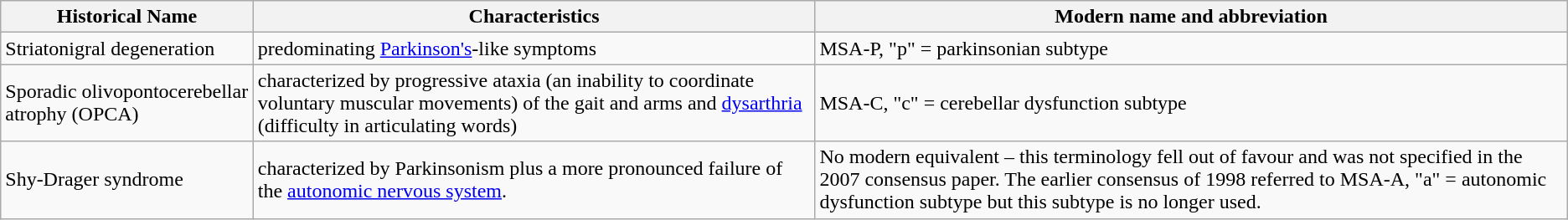<table class="wikitable">
<tr>
<th>Historical Name</th>
<th>Characteristics</th>
<th>Modern name and abbreviation</th>
</tr>
<tr>
<td>Striatonigral degeneration</td>
<td>predominating <a href='#'>Parkinson's</a>-like symptoms</td>
<td>MSA-P, "p" = parkinsonian subtype</td>
</tr>
<tr>
<td>Sporadic olivopontocerebellar atrophy (OPCA)</td>
<td>characterized by progressive ataxia (an inability to coordinate voluntary muscular movements) of the gait and arms and <a href='#'>dysarthria</a> (difficulty in articulating words)</td>
<td>MSA-C, "c" = cerebellar dysfunction subtype</td>
</tr>
<tr>
<td>Shy-Drager syndrome</td>
<td>characterized by Parkinsonism plus a more pronounced failure of the <a href='#'>autonomic nervous system</a>.</td>
<td>No modern equivalent – this terminology fell out of favour and was not specified in the 2007 consensus paper.  The earlier consensus of 1998  referred to MSA-A, "a" = autonomic dysfunction subtype but this subtype is no longer used.</td>
</tr>
</table>
